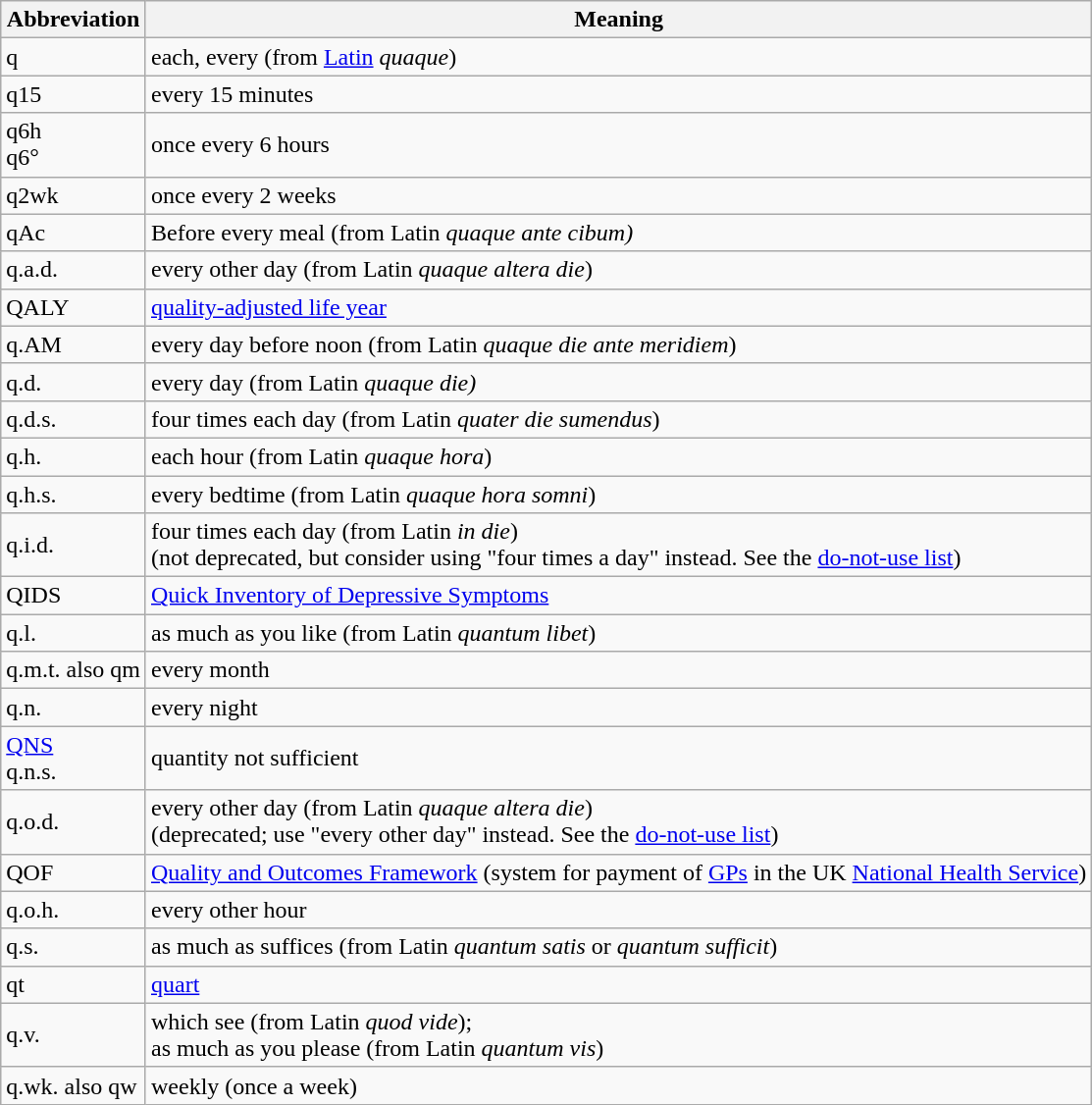<table class="wikitable sortable">
<tr>
<th scope="col">Abbreviation</th>
<th scope="col">Meaning</th>
</tr>
<tr>
<td>q</td>
<td>each, every (from <a href='#'>Latin</a> <em>quaque</em>)</td>
</tr>
<tr>
<td>q15</td>
<td>every 15 minutes</td>
</tr>
<tr>
<td>q6h <br> q6°</td>
<td>once every 6 hours</td>
</tr>
<tr>
<td>q2wk</td>
<td>once every 2 weeks</td>
</tr>
<tr>
<td>qAc</td>
<td>Before every meal (from Latin <em>quaque ante cibum)</em></td>
</tr>
<tr>
<td>q.a.d.</td>
<td>every other day (from Latin <em>quaque altera die</em>)</td>
</tr>
<tr>
<td>QALY</td>
<td><a href='#'>quality-adjusted life year</a></td>
</tr>
<tr>
<td>q.AM</td>
<td>every day before noon (from Latin <em>quaque die ante meridiem</em>)</td>
</tr>
<tr>
<td>q.d.</td>
<td>every day (from Latin <em>quaque die)</em></td>
</tr>
<tr>
<td>q.d.s.</td>
<td>four times each day (from Latin <em>quater die sumendus</em>)</td>
</tr>
<tr>
<td>q.h.</td>
<td>each hour (from Latin <em>quaque hora</em>)</td>
</tr>
<tr>
<td>q.h.s.</td>
<td>every bedtime (from Latin <em>quaque hora somni</em>)</td>
</tr>
<tr>
<td>q.i.d.</td>
<td>four times each day (from Latin <em> in die</em>) <br> (not deprecated, but consider using "four times a day" instead. See the <a href='#'>do-not-use list</a>)</td>
</tr>
<tr>
<td>QIDS</td>
<td><a href='#'>Quick Inventory of Depressive Symptoms</a></td>
</tr>
<tr>
<td>q.l.</td>
<td>as much as you like (from Latin <em>quantum libet</em>)</td>
</tr>
<tr>
<td>q.m.t. also qm</td>
<td>every month</td>
</tr>
<tr>
<td>q.n.</td>
<td>every night</td>
</tr>
<tr>
<td><a href='#'>QNS</a> <br> q.n.s.</td>
<td>quantity not sufficient</td>
</tr>
<tr>
<td>q.o.d.</td>
<td>every other day (from Latin <em>quaque altera die</em>) <br> (deprecated; use "every other day" instead. See the <a href='#'>do-not-use list</a>)</td>
</tr>
<tr>
<td>QOF</td>
<td><a href='#'>Quality and Outcomes Framework</a> (system for payment of <a href='#'>GPs</a> in the UK <a href='#'>National Health Service</a>)</td>
</tr>
<tr>
<td>q.o.h.</td>
<td>every other hour</td>
</tr>
<tr>
<td>q.s.</td>
<td>as much as suffices (from Latin <em>quantum satis</em> or <em>quantum sufficit</em>)</td>
</tr>
<tr>
<td>qt</td>
<td><a href='#'>quart</a></td>
</tr>
<tr>
<td>q.v.</td>
<td>which see (from Latin <em>quod vide</em>); <br> as much as you please (from Latin <em>quantum vis</em>)</td>
</tr>
<tr>
<td>q.wk. also qw</td>
<td>weekly (once a week)</td>
</tr>
</table>
